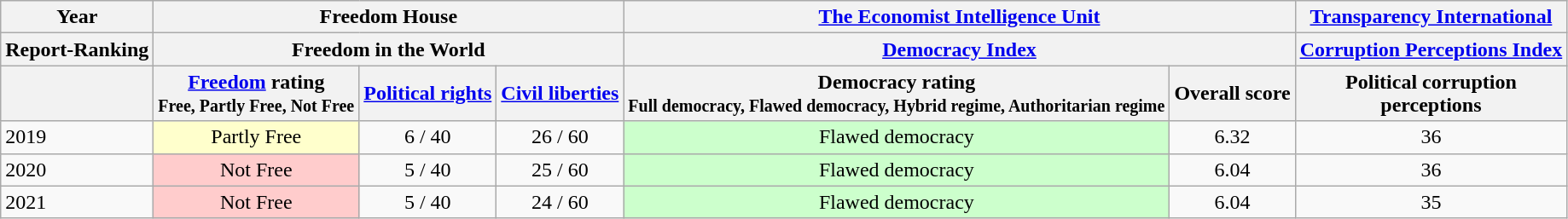<table class="wikitable">
<tr style="text-align:center;">
<th>Year</th>
<th colspan="3">Freedom House</th>
<th colspan="2"><a href='#'>The Economist Intelligence Unit</a></th>
<th><a href='#'>Transparency International</a></th>
</tr>
<tr>
<th>Report-Ranking</th>
<th colspan="3">Freedom in the World</th>
<th colspan="2"><a href='#'>Democracy Index</a></th>
<th><a href='#'>Corruption Perceptions Index</a></th>
</tr>
<tr>
<th></th>
<th><a href='#'>Freedom</a> rating<br><small><span>Free</span>, <span>Partly Free</span>, <span>Not Free</span></small></th>
<th><a href='#'>Political rights</a><br></th>
<th><a href='#'>Civil liberties</a><br></th>
<th>Democracy rating<br><small><span>Full democracy</span>, <span>Flawed democracy</span>, <span>Hybrid regime</span>, <span>Authoritarian regime</span></small></th>
<th>Overall score</th>
<th>Political corruption<br> perceptions</th>
</tr>
<tr style="text-align:center;">
<td style="text-align:left;">2019</td>
<td style="background:#ffc;">Partly Free</td>
<td>6 / 40</td>
<td>26 / 60</td>
<td style="background:#cfc;">Flawed democracy</td>
<td>6.32</td>
<td>36</td>
</tr>
<tr style="text-align:center;">
<td style="text-align:left;">2020</td>
<td style="background:#fcc;">Not Free</td>
<td>5 / 40</td>
<td>25 / 60</td>
<td style="background:#cfc;">Flawed democracy</td>
<td>6.04</td>
<td>36</td>
</tr>
<tr style="text-align:center;">
<td style="text-align:left;">2021</td>
<td style="background:#fcc;">Not Free</td>
<td>5 / 40</td>
<td>24 / 60</td>
<td style="background:#cfc;">Flawed democracy</td>
<td>6.04</td>
<td>35</td>
</tr>
</table>
